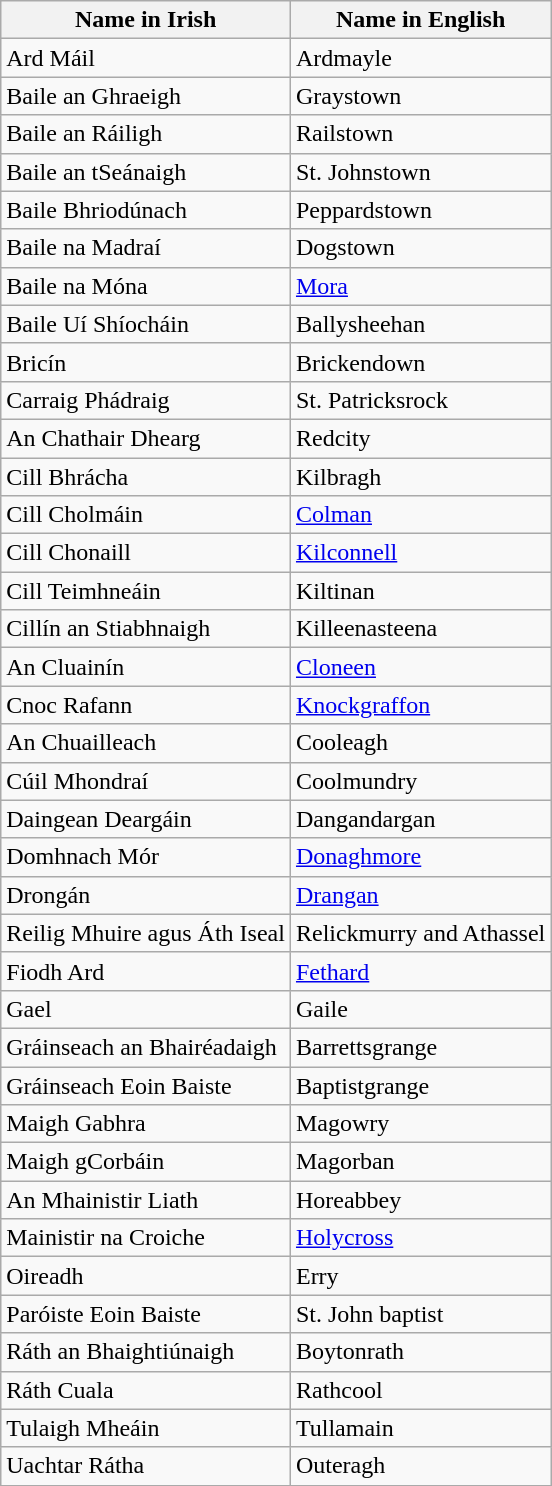<table class="wikitable">
<tr>
<th>Name in Irish</th>
<th>Name in English</th>
</tr>
<tr>
<td>Ard Máil</td>
<td>Ardmayle</td>
</tr>
<tr>
<td>Baile an Ghraeigh</td>
<td>Graystown</td>
</tr>
<tr>
<td>Baile an Ráiligh</td>
<td>Railstown</td>
</tr>
<tr>
<td>Baile an tSeánaigh</td>
<td>St. Johnstown</td>
</tr>
<tr>
<td>Baile Bhriodúnach</td>
<td>Peppardstown</td>
</tr>
<tr>
<td>Baile na Madraí</td>
<td>Dogstown</td>
</tr>
<tr>
<td>Baile na Móna</td>
<td><a href='#'>Mora</a></td>
</tr>
<tr>
<td>Baile Uí Shíocháin</td>
<td>Ballysheehan</td>
</tr>
<tr>
<td>Bricín</td>
<td>Brickendown</td>
</tr>
<tr>
<td>Carraig Phádraig</td>
<td>St. Patricksrock</td>
</tr>
<tr>
<td>An Chathair Dhearg</td>
<td>Redcity</td>
</tr>
<tr>
<td>Cill Bhrácha</td>
<td>Kilbragh</td>
</tr>
<tr>
<td>Cill Cholmáin</td>
<td><a href='#'>Colman</a></td>
</tr>
<tr>
<td>Cill Chonaill</td>
<td><a href='#'>Kilconnell</a></td>
</tr>
<tr>
<td>Cill Teimhneáin</td>
<td>Kiltinan</td>
</tr>
<tr>
<td>Cillín an Stiabhnaigh</td>
<td>Killeenasteena</td>
</tr>
<tr>
<td>An Cluainín</td>
<td><a href='#'>Cloneen</a></td>
</tr>
<tr>
<td>Cnoc Rafann</td>
<td><a href='#'>Knockgraffon</a></td>
</tr>
<tr>
<td>An Chuailleach</td>
<td>Cooleagh</td>
</tr>
<tr>
<td>Cúil Mhondraí</td>
<td>Coolmundry</td>
</tr>
<tr>
<td>Daingean Deargáin</td>
<td>Dangandargan</td>
</tr>
<tr>
<td>Domhnach Mór</td>
<td><a href='#'>Donaghmore</a></td>
</tr>
<tr>
<td>Drongán</td>
<td><a href='#'>Drangan</a></td>
</tr>
<tr>
<td>Reilig Mhuire agus Áth Iseal</td>
<td>Relickmurry and Athassel</td>
</tr>
<tr>
<td>Fiodh Ard</td>
<td><a href='#'>Fethard</a></td>
</tr>
<tr>
<td>Gael</td>
<td>Gaile</td>
</tr>
<tr>
<td>Gráinseach an Bhairéadaigh</td>
<td>Barrettsgrange</td>
</tr>
<tr>
<td>Gráinseach Eoin Baiste</td>
<td>Baptistgrange</td>
</tr>
<tr>
<td>Maigh Gabhra</td>
<td>Magowry</td>
</tr>
<tr>
<td>Maigh gCorbáin</td>
<td>Magorban</td>
</tr>
<tr>
<td>An Mhainistir Liath</td>
<td>Horeabbey</td>
</tr>
<tr>
<td>Mainistir na Croiche</td>
<td><a href='#'>Holycross</a></td>
</tr>
<tr>
<td>Oireadh</td>
<td>Erry</td>
</tr>
<tr>
<td>Paróiste Eoin Baiste</td>
<td>St. John baptist</td>
</tr>
<tr>
<td>Ráth an Bhaightiúnaigh</td>
<td>Boytonrath</td>
</tr>
<tr>
<td>Ráth Cuala</td>
<td>Rathcool</td>
</tr>
<tr>
<td>Tulaigh Mheáin</td>
<td>Tullamain</td>
</tr>
<tr>
<td>Uachtar Rátha</td>
<td>Outeragh</td>
</tr>
<tr>
</tr>
</table>
